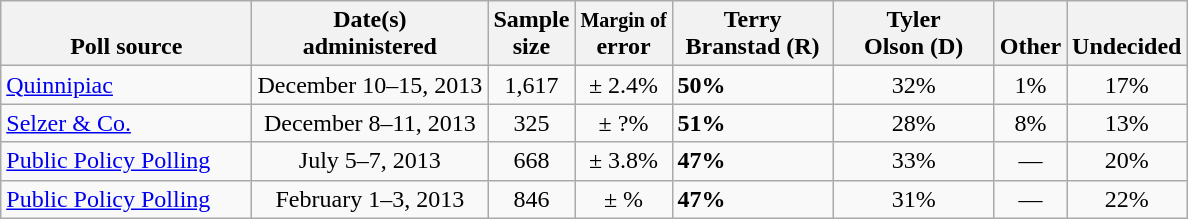<table class="wikitable">
<tr valign= bottom>
<th style="width:160px;">Poll source</th>
<th style="width:150px;">Date(s)<br>administered</th>
<th class=small>Sample<br>size</th>
<th class=small><small>Margin of</small><br>error</th>
<th style="width:100px;">Terry<br>Branstad (R)</th>
<th style="width:100px;">Tyler<br>Olson (D)</th>
<th style="width:40px;">Other</th>
<th style="width:40px;">Undecided</th>
</tr>
<tr>
<td><a href='#'>Quinnipiac</a></td>
<td align=center>December 10–15, 2013</td>
<td align=center>1,617</td>
<td align=center>± 2.4%</td>
<td><strong>50%</strong></td>
<td align=center>32%</td>
<td align=center>1%</td>
<td align=center>17%</td>
</tr>
<tr>
<td><a href='#'>Selzer & Co.</a></td>
<td align=center>December 8–11, 2013</td>
<td align=center>325</td>
<td align=center>± ?%</td>
<td><strong>51%</strong></td>
<td align=center>28%</td>
<td align=center>8%</td>
<td align=center>13%</td>
</tr>
<tr>
<td><a href='#'>Public Policy Polling</a></td>
<td align=center>July 5–7, 2013</td>
<td align=center>668</td>
<td align=center>± 3.8%</td>
<td><strong>47%</strong></td>
<td align=center>33%</td>
<td align=center>—</td>
<td align=center>20%</td>
</tr>
<tr>
<td><a href='#'>Public Policy Polling</a></td>
<td align=center>February 1–3, 2013</td>
<td align=center>846</td>
<td align=center>± %</td>
<td><strong>47%</strong></td>
<td align=center>31%</td>
<td align=center>—</td>
<td align=center>22%</td>
</tr>
</table>
